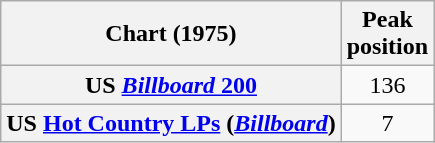<table class="wikitable sortable plainrowheaders" style="text-align:center;">
<tr>
<th scope="col">Chart (1975)</th>
<th scope="col">Peak<br>position</th>
</tr>
<tr>
<th scope="row">US <a href='#'><em>Billboard</em> 200</a></th>
<td>136</td>
</tr>
<tr>
<th scope="row">US <a href='#'>Hot Country LPs</a> (<em><a href='#'>Billboard</a></em>)</th>
<td>7</td>
</tr>
</table>
